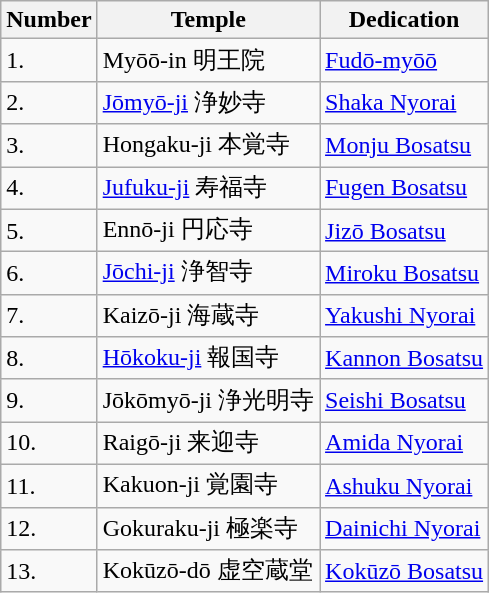<table class="wikitable">
<tr>
<th>Number</th>
<th>Temple</th>
<th>Dedication</th>
</tr>
<tr>
<td>1.</td>
<td>Myōō-in 明王院</td>
<td><a href='#'>Fudō-myōō</a></td>
</tr>
<tr>
<td>2.</td>
<td><a href='#'>Jōmyō-ji</a> 浄妙寺</td>
<td><a href='#'>Shaka Nyorai</a></td>
</tr>
<tr>
<td>3.</td>
<td>Hongaku-ji 本覚寺</td>
<td><a href='#'>Monju Bosatsu</a></td>
</tr>
<tr>
<td>4.</td>
<td><a href='#'>Jufuku-ji</a> 寿福寺</td>
<td><a href='#'>Fugen Bosatsu</a></td>
</tr>
<tr>
<td>5.</td>
<td>Ennō-ji 円応寺</td>
<td><a href='#'>Jizō Bosatsu</a></td>
</tr>
<tr>
<td>6.</td>
<td><a href='#'>Jōchi-ji</a> 浄智寺</td>
<td><a href='#'>Miroku Bosatsu</a></td>
</tr>
<tr>
<td>7.</td>
<td>Kaizō-ji 海蔵寺</td>
<td><a href='#'>Yakushi Nyorai</a></td>
</tr>
<tr>
<td>8.</td>
<td><a href='#'>Hōkoku-ji</a> 報国寺</td>
<td><a href='#'>Kannon Bosatsu</a></td>
</tr>
<tr>
<td>9.</td>
<td>Jōkōmyō-ji 浄光明寺</td>
<td><a href='#'>Seishi Bosatsu</a></td>
</tr>
<tr>
<td>10.</td>
<td>Raigō-ji 来迎寺</td>
<td><a href='#'>Amida Nyorai</a></td>
</tr>
<tr>
<td>11.</td>
<td>Kakuon-ji 覚園寺</td>
<td><a href='#'>Ashuku Nyorai</a></td>
</tr>
<tr>
<td>12.</td>
<td>Gokuraku-ji 極楽寺</td>
<td><a href='#'>Dainichi Nyorai</a></td>
</tr>
<tr>
<td>13.</td>
<td>Kokūzō-dō 虚空蔵堂</td>
<td><a href='#'>Kokūzō Bosatsu</a></td>
</tr>
</table>
